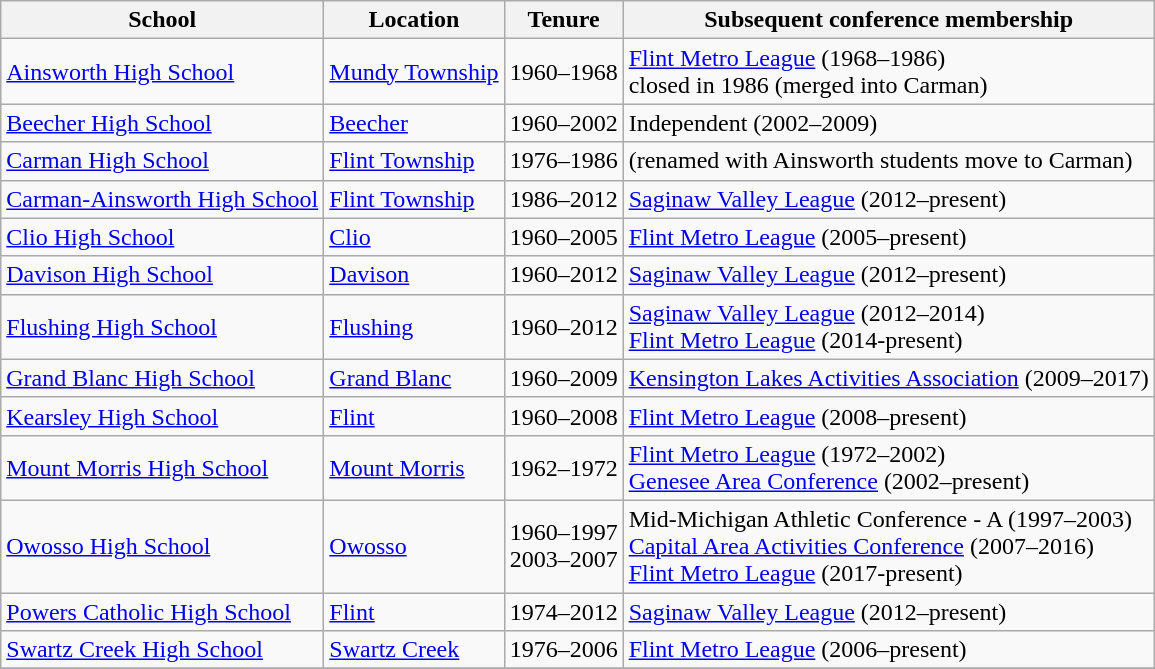<table class="wikitable sortable">
<tr>
<th>School</th>
<th>Location</th>
<th>Tenure</th>
<th>Subsequent conference membership</th>
</tr>
<tr>
<td><a href='#'>Ainsworth High School</a></td>
<td><a href='#'>Mundy Township</a></td>
<td>1960–1968</td>
<td><a href='#'>Flint Metro League</a> (1968–1986)<br>closed in 1986 (merged into Carman)</td>
</tr>
<tr>
<td><a href='#'>Beecher High School</a></td>
<td><a href='#'>Beecher</a></td>
<td>1960–2002</td>
<td>Independent (2002–2009)</td>
</tr>
<tr>
<td><a href='#'>Carman High School</a></td>
<td><a href='#'>Flint Township</a></td>
<td>1976–1986</td>
<td>(renamed with Ainsworth students move to Carman)</td>
</tr>
<tr>
<td><a href='#'>Carman-Ainsworth High School</a></td>
<td><a href='#'>Flint Township</a></td>
<td>1986–2012</td>
<td><a href='#'>Saginaw Valley League</a> (2012–present)</td>
</tr>
<tr>
<td><a href='#'>Clio High School</a></td>
<td><a href='#'>Clio</a></td>
<td>1960–2005</td>
<td><a href='#'>Flint Metro League</a> (2005–present)</td>
</tr>
<tr>
<td><a href='#'>Davison High School</a></td>
<td><a href='#'>Davison</a></td>
<td>1960–2012</td>
<td><a href='#'>Saginaw Valley League</a> (2012–present)</td>
</tr>
<tr>
<td><a href='#'>Flushing High School</a></td>
<td><a href='#'>Flushing</a></td>
<td>1960–2012</td>
<td><a href='#'>Saginaw Valley League</a> (2012–2014)<br><a href='#'>Flint Metro League</a> (2014-present)</td>
</tr>
<tr>
<td><a href='#'>Grand Blanc High School</a></td>
<td><a href='#'>Grand Blanc</a></td>
<td>1960–2009</td>
<td><a href='#'>Kensington Lakes Activities Association</a> (2009–2017)<br></td>
</tr>
<tr>
<td><a href='#'>Kearsley High School</a></td>
<td><a href='#'>Flint</a></td>
<td>1960–2008</td>
<td><a href='#'>Flint Metro League</a> (2008–present)</td>
</tr>
<tr>
<td><a href='#'>Mount Morris High School</a></td>
<td><a href='#'>Mount Morris</a></td>
<td>1962–1972</td>
<td><a href='#'>Flint Metro League</a> (1972–2002)<br><a href='#'>Genesee Area Conference</a> (2002–present)</td>
</tr>
<tr>
<td><a href='#'>Owosso High School</a></td>
<td><a href='#'>Owosso</a></td>
<td>1960–1997<br>2003–2007</td>
<td>Mid-Michigan Athletic Conference - A (1997–2003)<br><a href='#'>Capital Area Activities Conference</a> (2007–2016)<br><a href='#'>Flint Metro League</a> (2017-present)</td>
</tr>
<tr>
<td><a href='#'>Powers Catholic High School</a></td>
<td><a href='#'>Flint</a></td>
<td>1974–2012</td>
<td><a href='#'>Saginaw Valley League</a> (2012–present)</td>
</tr>
<tr>
<td><a href='#'>Swartz Creek High School</a></td>
<td><a href='#'>Swartz Creek</a></td>
<td>1976–2006</td>
<td><a href='#'>Flint Metro League</a> (2006–present)</td>
</tr>
<tr>
</tr>
</table>
